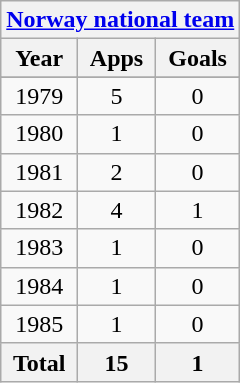<table class="wikitable" style="text-align:center">
<tr>
<th colspan=3><a href='#'>Norway national team</a></th>
</tr>
<tr>
<th>Year</th>
<th>Apps</th>
<th>Goals</th>
</tr>
<tr>
</tr>
<tr>
<td>1979</td>
<td>5</td>
<td>0</td>
</tr>
<tr>
<td>1980</td>
<td>1</td>
<td>0</td>
</tr>
<tr>
<td>1981</td>
<td>2</td>
<td>0</td>
</tr>
<tr>
<td>1982</td>
<td>4</td>
<td>1</td>
</tr>
<tr>
<td>1983</td>
<td>1</td>
<td>0</td>
</tr>
<tr>
<td>1984</td>
<td>1</td>
<td>0</td>
</tr>
<tr>
<td>1985</td>
<td>1</td>
<td>0</td>
</tr>
<tr>
<th>Total</th>
<th>15</th>
<th>1</th>
</tr>
</table>
